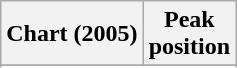<table class="wikitable sortable plainrowheaders" style="text-align:center">
<tr>
<th>Chart (2005)</th>
<th>Peak<br>position</th>
</tr>
<tr>
</tr>
<tr>
</tr>
<tr>
</tr>
<tr>
</tr>
<tr>
</tr>
<tr>
</tr>
</table>
